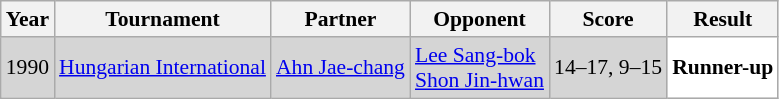<table class="sortable wikitable" style="font-size:90%;">
<tr>
<th>Year</th>
<th>Tournament</th>
<th>Partner</th>
<th>Opponent</th>
<th>Score</th>
<th>Result</th>
</tr>
<tr style="background:#D5D5D5">
<td align="center">1990</td>
<td align="left"><a href='#'>Hungarian International</a></td>
<td align="left"> <a href='#'>Ahn Jae-chang</a></td>
<td align="left"> <a href='#'>Lee Sang-bok</a> <br>  <a href='#'>Shon Jin-hwan</a></td>
<td align="left">14–17, 9–15</td>
<td style="text-align:left; background:white"> <strong>Runner-up</strong></td>
</tr>
</table>
